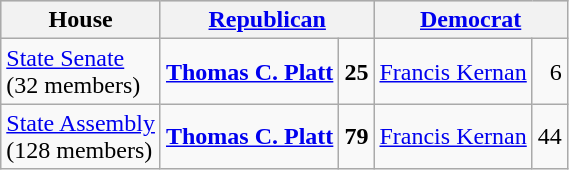<table class=wikitable>
<tr bgcolor=lightgrey>
<th>House</th>
<th colspan="2" ><a href='#'>Republican</a></th>
<th colspan="2" ><a href='#'>Democrat</a></th>
</tr>
<tr>
<td><a href='#'>State Senate</a> <br>(32 members)</td>
<td><strong><a href='#'>Thomas C. Platt</a></strong></td>
<td align="right"><strong>25</strong></td>
<td><a href='#'>Francis Kernan</a></td>
<td align="right">6</td>
</tr>
<tr>
<td><a href='#'>State Assembly</a> <br>(128 members)</td>
<td><strong><a href='#'>Thomas C. Platt</a></strong></td>
<td align="right"><strong>79</strong></td>
<td><a href='#'>Francis Kernan</a></td>
<td align="right">44</td>
</tr>
</table>
